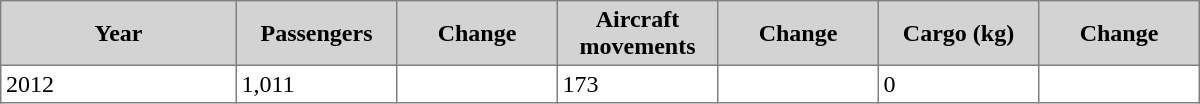<table class="toccolours sortable" border="1" cellpadding="3" style="border-collapse:collapse" align= center>
<tr bgcolor=lightgrey>
<th width="150">Year</th>
<th width="100">Passengers</th>
<th width="100">Change</th>
<th width="100">Aircraft movements</th>
<th width="100">Change</th>
<th width="100">Cargo (kg)</th>
<th width="100">Change</th>
</tr>
<tr>
<td>2012</td>
<td>1,011</td>
<td></td>
<td>173</td>
<td></td>
<td>0</td>
<td></td>
</tr>
</table>
